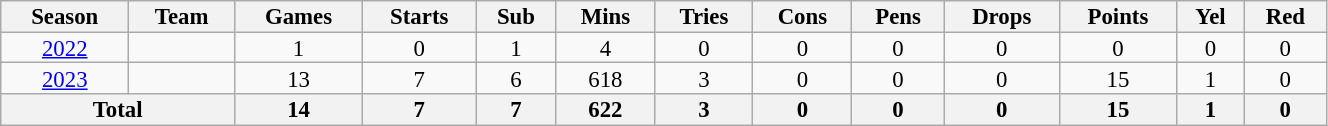<table class="wikitable" style="text-align:center; line-height:90%; font-size:95%; width:70%;">
<tr>
<th>Season</th>
<th>Team</th>
<th>Games</th>
<th>Starts</th>
<th>Sub</th>
<th>Mins</th>
<th>Tries</th>
<th>Cons</th>
<th>Pens</th>
<th>Drops</th>
<th>Points</th>
<th>Yel</th>
<th>Red</th>
</tr>
<tr>
<td><a href='#'>2022</a></td>
<td></td>
<td>1</td>
<td>0</td>
<td>1</td>
<td>4</td>
<td>0</td>
<td>0</td>
<td>0</td>
<td>0</td>
<td>0</td>
<td>0</td>
<td>0</td>
</tr>
<tr>
<td><a href='#'>2023</a></td>
<td></td>
<td>13</td>
<td>7</td>
<td>6</td>
<td>618</td>
<td>3</td>
<td>0</td>
<td>0</td>
<td>0</td>
<td>15</td>
<td>1</td>
<td>0</td>
</tr>
<tr>
<th colspan="2">Total</th>
<th>14</th>
<th>7</th>
<th>7</th>
<th>622</th>
<th>3</th>
<th>0</th>
<th>0</th>
<th>0</th>
<th>15</th>
<th>1</th>
<th>0</th>
</tr>
</table>
